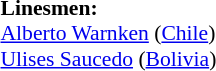<table width=100% style="font-size: 90%">
<tr>
<td><br><strong>Linesmen:</strong>
<br><a href='#'>Alberto Warnken</a> (<a href='#'>Chile</a>)
<br><a href='#'>Ulises Saucedo</a> (<a href='#'>Bolivia</a>)</td>
</tr>
</table>
